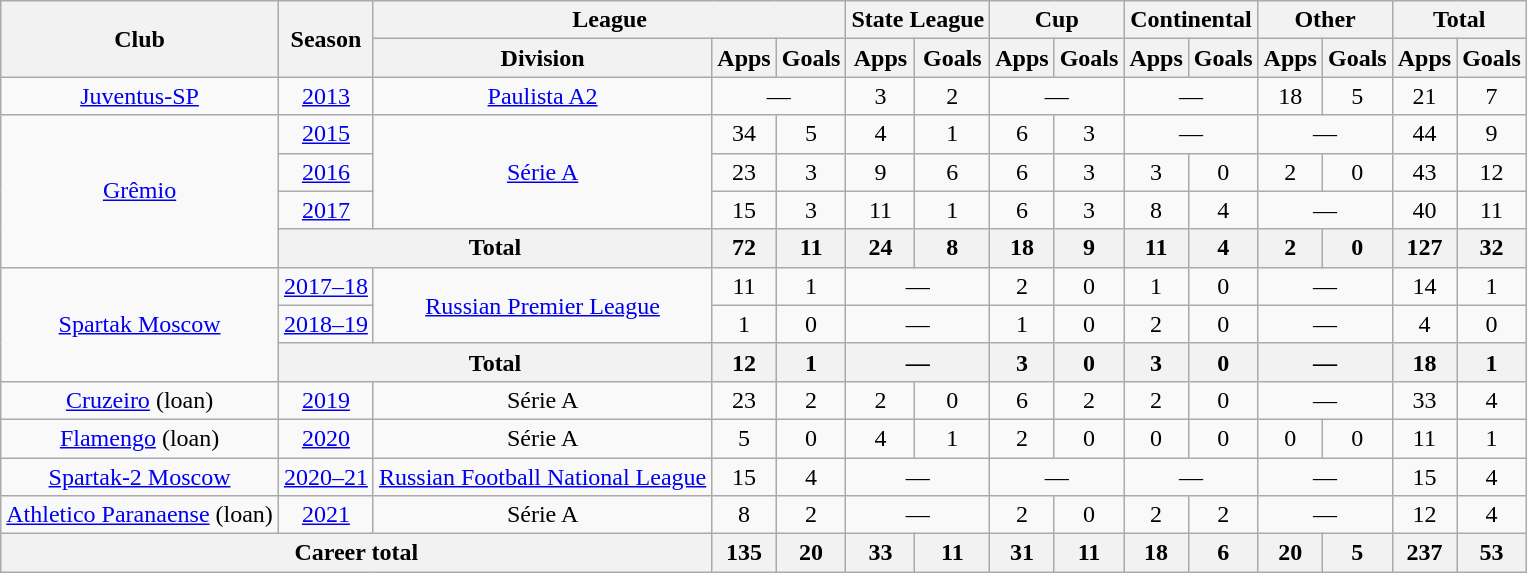<table class="wikitable" style="text-align: center;">
<tr>
<th rowspan="2">Club</th>
<th rowspan="2">Season</th>
<th colspan="3">League</th>
<th colspan="2">State League</th>
<th colspan="2">Cup</th>
<th colspan="2">Continental</th>
<th colspan="2">Other</th>
<th colspan="2">Total</th>
</tr>
<tr>
<th>Division</th>
<th>Apps</th>
<th>Goals</th>
<th>Apps</th>
<th>Goals</th>
<th>Apps</th>
<th>Goals</th>
<th>Apps</th>
<th>Goals</th>
<th>Apps</th>
<th>Goals</th>
<th>Apps</th>
<th>Goals</th>
</tr>
<tr>
<td valign="center"><a href='#'>Juventus-SP</a></td>
<td><a href='#'>2013</a></td>
<td><a href='#'>Paulista A2</a></td>
<td colspan="2">—</td>
<td>3</td>
<td>2</td>
<td colspan="2">—</td>
<td colspan="2">—</td>
<td>18</td>
<td>5</td>
<td>21</td>
<td>7</td>
</tr>
<tr>
<td rowspan="4" valign="center"><a href='#'>Grêmio</a></td>
<td><a href='#'>2015</a></td>
<td rowspan="3"><a href='#'>Série A</a></td>
<td>34</td>
<td>5</td>
<td>4</td>
<td>1</td>
<td>6</td>
<td>3</td>
<td colspan="2">—</td>
<td colspan="2">—</td>
<td>44</td>
<td>9</td>
</tr>
<tr>
<td><a href='#'>2016</a></td>
<td>23</td>
<td>3</td>
<td>9</td>
<td>6</td>
<td>6</td>
<td>3</td>
<td>3</td>
<td>0</td>
<td>2</td>
<td>0</td>
<td>43</td>
<td>12</td>
</tr>
<tr>
<td><a href='#'>2017</a></td>
<td>15</td>
<td>3</td>
<td>11</td>
<td>1</td>
<td>6</td>
<td>3</td>
<td>8</td>
<td>4</td>
<td colspan="2">—</td>
<td>40</td>
<td>11</td>
</tr>
<tr>
<th colspan="2">Total</th>
<th>72</th>
<th>11</th>
<th>24</th>
<th>8</th>
<th>18</th>
<th>9</th>
<th>11</th>
<th>4</th>
<th>2</th>
<th>0</th>
<th>127</th>
<th>32</th>
</tr>
<tr>
<td rowspan="3" valign="center"><a href='#'>Spartak Moscow</a></td>
<td><a href='#'>2017–18</a></td>
<td rowspan="2"><a href='#'>Russian Premier League</a></td>
<td>11</td>
<td>1</td>
<td colspan="2">—</td>
<td>2</td>
<td>0</td>
<td>1</td>
<td>0</td>
<td colspan="2">—</td>
<td>14</td>
<td>1</td>
</tr>
<tr>
<td><a href='#'>2018–19</a></td>
<td>1</td>
<td>0</td>
<td colspan="2">—</td>
<td>1</td>
<td>0</td>
<td>2</td>
<td>0</td>
<td colspan="2">—</td>
<td>4</td>
<td>0</td>
</tr>
<tr>
<th colspan="2">Total</th>
<th>12</th>
<th>1</th>
<th colspan="2">—</th>
<th>3</th>
<th>0</th>
<th>3</th>
<th>0</th>
<th colspan="2">—</th>
<th>18</th>
<th>1</th>
</tr>
<tr>
<td valign="center"><a href='#'>Cruzeiro</a> (loan)</td>
<td><a href='#'>2019</a></td>
<td>Série A</td>
<td>23</td>
<td>2</td>
<td>2</td>
<td>0</td>
<td>6</td>
<td>2</td>
<td>2</td>
<td>0</td>
<td colspan="2">—</td>
<td>33</td>
<td>4</td>
</tr>
<tr>
<td valign="center"><a href='#'>Flamengo</a> (loan)</td>
<td><a href='#'>2020</a></td>
<td>Série A</td>
<td>5</td>
<td>0</td>
<td>4</td>
<td>1</td>
<td>2</td>
<td>0</td>
<td>0</td>
<td>0</td>
<td>0</td>
<td>0</td>
<td>11</td>
<td>1</td>
</tr>
<tr>
<td valign="center"><a href='#'>Spartak-2 Moscow</a></td>
<td><a href='#'>2020–21</a></td>
<td><a href='#'>Russian Football National League</a></td>
<td>15</td>
<td>4</td>
<td colspan="2">—</td>
<td colspan="2">—</td>
<td colspan="2">—</td>
<td colspan="2">—</td>
<td>15</td>
<td>4</td>
</tr>
<tr>
<td valign="center"><a href='#'>Athletico Paranaense</a> (loan)</td>
<td><a href='#'>2021</a></td>
<td>Série A</td>
<td>8</td>
<td>2</td>
<td colspan="2">—</td>
<td>2</td>
<td>0</td>
<td>2</td>
<td>2</td>
<td colspan="2">—</td>
<td>12</td>
<td>4</td>
</tr>
<tr>
<th colspan="3"><strong>Career total</strong></th>
<th>135</th>
<th>20</th>
<th>33</th>
<th>11</th>
<th>31</th>
<th>11</th>
<th>18</th>
<th>6</th>
<th>20</th>
<th>5</th>
<th>237</th>
<th>53</th>
</tr>
</table>
